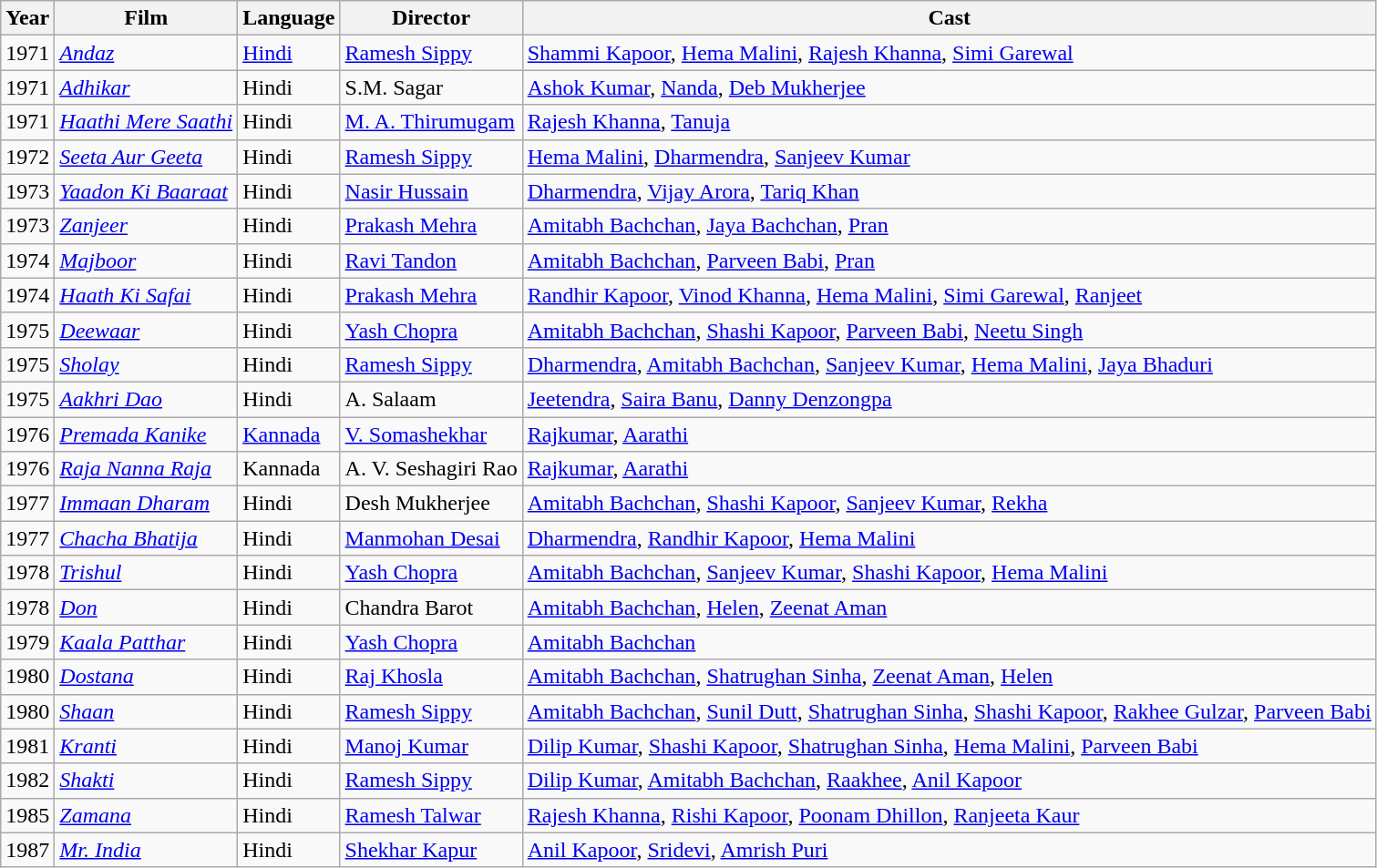<table class="wikitable sortable">
<tr>
<th>Year</th>
<th>Film</th>
<th>Language</th>
<th>Director</th>
<th>Cast</th>
</tr>
<tr>
<td>1971</td>
<td><em><a href='#'>Andaz</a></em></td>
<td><a href='#'>Hindi</a></td>
<td><a href='#'>Ramesh Sippy</a></td>
<td><a href='#'>Shammi Kapoor</a>, <a href='#'>Hema Malini</a>, <a href='#'>Rajesh Khanna</a>, <a href='#'>Simi Garewal</a></td>
</tr>
<tr>
<td>1971</td>
<td><em><a href='#'>Adhikar</a></em></td>
<td>Hindi</td>
<td>S.M. Sagar</td>
<td><a href='#'>Ashok Kumar</a>, <a href='#'>Nanda</a>, <a href='#'>Deb Mukherjee</a></td>
</tr>
<tr>
<td>1971</td>
<td><em><a href='#'>Haathi Mere Saathi</a></em></td>
<td>Hindi</td>
<td><a href='#'>M. A. Thirumugam</a></td>
<td><a href='#'>Rajesh Khanna</a>, <a href='#'>Tanuja</a></td>
</tr>
<tr>
<td>1972</td>
<td><em><a href='#'>Seeta Aur Geeta</a></em></td>
<td>Hindi</td>
<td><a href='#'>Ramesh Sippy</a></td>
<td><a href='#'>Hema Malini</a>, <a href='#'>Dharmendra</a>, <a href='#'>Sanjeev Kumar</a></td>
</tr>
<tr>
<td>1973</td>
<td><em><a href='#'>Yaadon Ki Baaraat</a></em></td>
<td>Hindi</td>
<td><a href='#'>Nasir Hussain</a></td>
<td><a href='#'>Dharmendra</a>, <a href='#'>Vijay Arora</a>, <a href='#'>Tariq Khan</a></td>
</tr>
<tr>
<td>1973</td>
<td><em><a href='#'>Zanjeer</a></em></td>
<td>Hindi</td>
<td><a href='#'>Prakash Mehra</a></td>
<td><a href='#'>Amitabh Bachchan</a>, <a href='#'>Jaya Bachchan</a>, <a href='#'>Pran</a></td>
</tr>
<tr>
<td>1974</td>
<td><em><a href='#'>Majboor</a></em></td>
<td>Hindi</td>
<td><a href='#'>Ravi Tandon</a></td>
<td><a href='#'>Amitabh Bachchan</a>, <a href='#'>Parveen Babi</a>, <a href='#'>Pran</a></td>
</tr>
<tr>
<td>1974</td>
<td><em><a href='#'>Haath Ki Safai</a></em></td>
<td>Hindi</td>
<td><a href='#'>Prakash Mehra</a></td>
<td><a href='#'>Randhir Kapoor</a>, <a href='#'>Vinod Khanna</a>, <a href='#'>Hema Malini</a>, <a href='#'>Simi Garewal</a>, <a href='#'>Ranjeet</a></td>
</tr>
<tr>
<td>1975</td>
<td><em><a href='#'>Deewaar</a></em></td>
<td>Hindi</td>
<td><a href='#'>Yash Chopra</a></td>
<td><a href='#'>Amitabh Bachchan</a>, <a href='#'>Shashi Kapoor</a>, <a href='#'>Parveen Babi</a>, <a href='#'>Neetu Singh</a></td>
</tr>
<tr>
<td>1975</td>
<td><em><a href='#'>Sholay</a></em></td>
<td>Hindi</td>
<td><a href='#'>Ramesh Sippy</a></td>
<td><a href='#'>Dharmendra</a>, <a href='#'>Amitabh Bachchan</a>, <a href='#'>Sanjeev Kumar</a>, <a href='#'>Hema Malini</a>, <a href='#'>Jaya Bhaduri</a></td>
</tr>
<tr>
<td>1975</td>
<td><em><a href='#'>Aakhri Dao</a></em></td>
<td>Hindi</td>
<td>A. Salaam</td>
<td><a href='#'>Jeetendra</a>, <a href='#'>Saira Banu</a>, <a href='#'>Danny Denzongpa</a></td>
</tr>
<tr>
<td>1976</td>
<td><em><a href='#'>Premada Kanike</a></em></td>
<td><a href='#'>Kannada</a></td>
<td><a href='#'>V. Somashekhar</a></td>
<td><a href='#'>Rajkumar</a>, <a href='#'>Aarathi</a></td>
</tr>
<tr>
<td>1976</td>
<td><em><a href='#'>Raja Nanna Raja</a></em></td>
<td>Kannada</td>
<td>A. V. Seshagiri Rao</td>
<td><a href='#'>Rajkumar</a>, <a href='#'>Aarathi</a></td>
</tr>
<tr>
<td>1977</td>
<td><em><a href='#'>Immaan Dharam</a></em></td>
<td>Hindi</td>
<td>Desh Mukherjee</td>
<td><a href='#'>Amitabh Bachchan</a>, <a href='#'>Shashi Kapoor</a>, <a href='#'>Sanjeev Kumar</a>, <a href='#'>Rekha</a></td>
</tr>
<tr>
<td>1977</td>
<td><em><a href='#'>Chacha Bhatija</a></em></td>
<td>Hindi</td>
<td><a href='#'>Manmohan Desai</a></td>
<td><a href='#'>Dharmendra</a>, <a href='#'>Randhir Kapoor</a>, <a href='#'>Hema Malini</a></td>
</tr>
<tr>
<td>1978</td>
<td><em><a href='#'>Trishul</a></em></td>
<td>Hindi</td>
<td><a href='#'>Yash Chopra</a></td>
<td><a href='#'>Amitabh Bachchan</a>, <a href='#'>Sanjeev Kumar</a>, <a href='#'>Shashi Kapoor</a>, <a href='#'>Hema Malini</a></td>
</tr>
<tr>
<td>1978</td>
<td><em><a href='#'>Don</a></em></td>
<td>Hindi</td>
<td>Chandra Barot</td>
<td><a href='#'>Amitabh Bachchan</a>, <a href='#'>Helen</a>, <a href='#'>Zeenat Aman</a></td>
</tr>
<tr>
<td>1979</td>
<td><em><a href='#'>Kaala Patthar</a></em></td>
<td>Hindi</td>
<td><a href='#'>Yash Chopra</a></td>
<td><a href='#'>Amitabh Bachchan</a></td>
</tr>
<tr>
<td>1980</td>
<td><em><a href='#'>Dostana</a></em></td>
<td>Hindi</td>
<td><a href='#'>Raj Khosla</a></td>
<td><a href='#'>Amitabh Bachchan</a>, <a href='#'>Shatrughan Sinha</a>, <a href='#'>Zeenat Aman</a>, <a href='#'>Helen</a></td>
</tr>
<tr>
<td>1980</td>
<td><em><a href='#'>Shaan</a></em></td>
<td>Hindi</td>
<td><a href='#'>Ramesh Sippy</a></td>
<td><a href='#'>Amitabh Bachchan</a>, <a href='#'>Sunil Dutt</a>, <a href='#'>Shatrughan Sinha</a>, <a href='#'>Shashi Kapoor</a>, <a href='#'>Rakhee Gulzar</a>, <a href='#'>Parveen Babi</a></td>
</tr>
<tr>
<td>1981</td>
<td><em><a href='#'>Kranti</a></em></td>
<td>Hindi</td>
<td><a href='#'>Manoj Kumar</a></td>
<td><a href='#'>Dilip Kumar</a>, <a href='#'>Shashi Kapoor</a>, <a href='#'>Shatrughan Sinha</a>, <a href='#'>Hema Malini</a>, <a href='#'>Parveen Babi</a></td>
</tr>
<tr>
<td>1982</td>
<td><em><a href='#'>Shakti</a></em></td>
<td>Hindi</td>
<td><a href='#'>Ramesh Sippy</a></td>
<td><a href='#'>Dilip Kumar</a>, <a href='#'>Amitabh Bachchan</a>, <a href='#'>Raakhee</a>, <a href='#'>Anil Kapoor</a></td>
</tr>
<tr>
<td>1985</td>
<td><em><a href='#'>Zamana</a></em></td>
<td>Hindi</td>
<td><a href='#'>Ramesh Talwar</a></td>
<td><a href='#'>Rajesh Khanna</a>, <a href='#'>Rishi Kapoor</a>, <a href='#'>Poonam Dhillon</a>, <a href='#'>Ranjeeta Kaur</a></td>
</tr>
<tr>
<td>1987</td>
<td><em><a href='#'>Mr. India</a></em></td>
<td>Hindi</td>
<td><a href='#'>Shekhar Kapur</a></td>
<td><a href='#'>Anil Kapoor</a>, <a href='#'>Sridevi</a>, <a href='#'>Amrish Puri</a></td>
</tr>
</table>
